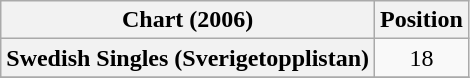<table class="wikitable sortable plainrowheaders" style="text-align:center;">
<tr>
<th scope="col">Chart (2006)</th>
<th scope="col">Position</th>
</tr>
<tr>
<th scope="row">Swedish Singles (Sverigetopplistan)</th>
<td>18</td>
</tr>
<tr>
</tr>
</table>
